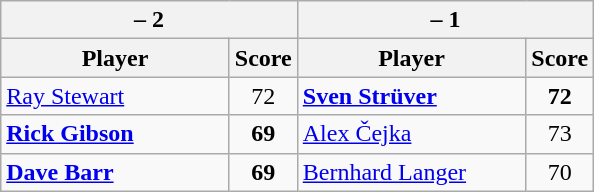<table class=wikitable>
<tr>
<th colspan=2> – 2</th>
<th colspan=2> – 1</th>
</tr>
<tr>
<th width=145>Player</th>
<th>Score</th>
<th width=145>Player</th>
<th>Score</th>
</tr>
<tr>
<td><a href='#'>Ray Stewart</a></td>
<td align=center>72</td>
<td><strong><a href='#'>Sven Strüver</a></strong></td>
<td align=center><strong>72</strong></td>
</tr>
<tr>
<td><strong><a href='#'>Rick Gibson</a></strong></td>
<td align=center><strong>69</strong></td>
<td><a href='#'>Alex Čejka</a></td>
<td align=center>73</td>
</tr>
<tr>
<td><strong><a href='#'>Dave Barr</a></strong></td>
<td align=center><strong>69</strong></td>
<td><a href='#'>Bernhard Langer</a></td>
<td align=center>70</td>
</tr>
</table>
